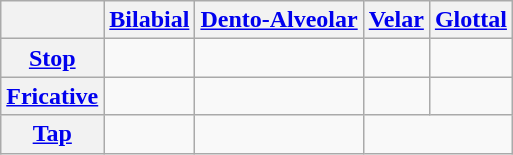<table class="wikitable">
<tr>
<th></th>
<th><a href='#'>Bilabial</a></th>
<th><a href='#'>Dento-Alveolar</a></th>
<th><a href='#'>Velar</a></th>
<th><a href='#'>Glottal</a></th>
</tr>
<tr>
<th><a href='#'>Stop</a></th>
<td></td>
<td></td>
<td></td>
<td></td>
</tr>
<tr>
<th><a href='#'>Fricative</a></th>
<td></td>
<td></td>
<td></td>
<td></td>
</tr>
<tr>
<th><a href='#'>Tap</a></th>
<td></td>
<td></td>
<td colspan="2"></td>
</tr>
</table>
